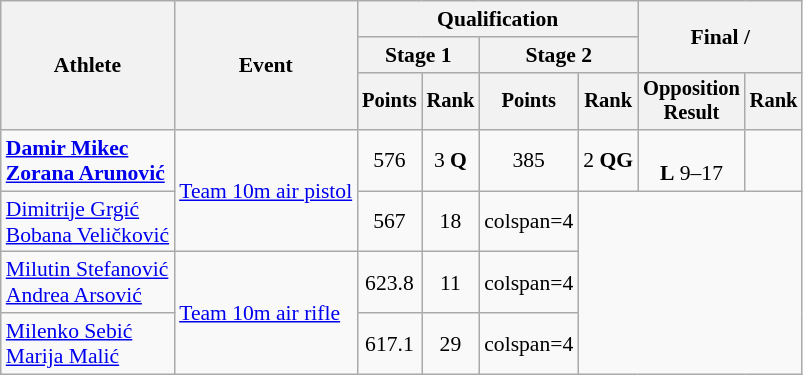<table class="wikitable" style="text-align:center; font-size:90%">
<tr>
<th rowspan=3>Athlete</th>
<th rowspan=3>Event</th>
<th colspan=4>Qualification</th>
<th colspan=2 rowspan=2>Final / </th>
</tr>
<tr>
<th colspan="2">Stage 1</th>
<th colspan="2">Stage 2</th>
</tr>
<tr style="font-size:95%">
<th>Points</th>
<th>Rank</th>
<th>Points</th>
<th>Rank</th>
<th>Opposition<br>Result</th>
<th>Rank</th>
</tr>
<tr align=center>
<td align=left><strong><a href='#'>Damir Mikec</a><br><a href='#'>Zorana Arunović</a></strong></td>
<td align=left rowspan=2><a href='#'>Team 10m air pistol</a></td>
<td>576</td>
<td>3 <strong>Q</strong></td>
<td>385</td>
<td>2 <strong>QG</strong></td>
<td><br><strong>L</strong> 9–17</td>
<td></td>
</tr>
<tr align=center>
<td align=left><a href='#'>Dimitrije Grgić</a><br><a href='#'>Bobana Veličković</a></td>
<td>567</td>
<td>18</td>
<td>colspan=4</td>
</tr>
<tr align=center>
<td align=left><a href='#'>Milutin Stefanović</a><br><a href='#'>Andrea Arsović</a></td>
<td align=left rowspan=2><a href='#'>Team 10m air rifle</a></td>
<td>623.8</td>
<td>11</td>
<td>colspan=4</td>
</tr>
<tr align=center>
<td align=left><a href='#'>Milenko Sebić</a><br><a href='#'>Marija Malić</a></td>
<td>617.1</td>
<td>29</td>
<td>colspan=4</td>
</tr>
</table>
